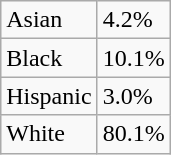<table class="wikitable">
<tr>
<td>Asian</td>
<td>4.2%</td>
</tr>
<tr>
<td>Black</td>
<td>10.1%</td>
</tr>
<tr>
<td>Hispanic</td>
<td>3.0%</td>
</tr>
<tr>
<td>White</td>
<td>80.1%</td>
</tr>
</table>
